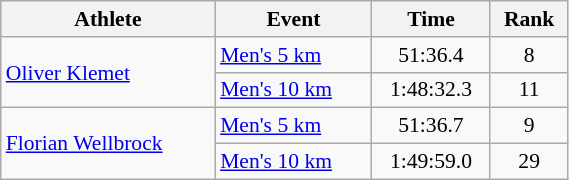<table class="wikitable" style="text-align:center; font-size:90%; width:30%;">
<tr>
<th>Athlete</th>
<th>Event</th>
<th>Time</th>
<th>Rank</th>
</tr>
<tr>
<td align=left rowspan=2><a href='#'>Oliver Klemet</a></td>
<td align=left><a href='#'>Men's 5 km</a></td>
<td>51:36.4</td>
<td>8</td>
</tr>
<tr>
<td align=left><a href='#'>Men's 10 km</a></td>
<td>1:48:32.3</td>
<td>11</td>
</tr>
<tr>
<td align=left rowspan=2><a href='#'>Florian Wellbrock</a></td>
<td align=left><a href='#'>Men's 5 km</a></td>
<td>51:36.7</td>
<td>9</td>
</tr>
<tr>
<td align=left><a href='#'>Men's 10 km</a></td>
<td>1:49:59.0</td>
<td>29</td>
</tr>
</table>
